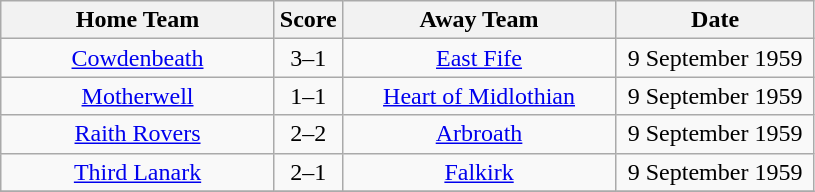<table class="wikitable" style="text-align:center;">
<tr>
<th width=175>Home Team</th>
<th width=20>Score</th>
<th width=175>Away Team</th>
<th width= 125>Date</th>
</tr>
<tr>
<td><a href='#'>Cowdenbeath</a></td>
<td>3–1</td>
<td><a href='#'>East Fife</a></td>
<td>9 September 1959</td>
</tr>
<tr>
<td><a href='#'>Motherwell</a></td>
<td>1–1</td>
<td><a href='#'>Heart of Midlothian</a></td>
<td>9 September 1959</td>
</tr>
<tr>
<td><a href='#'>Raith Rovers</a></td>
<td>2–2</td>
<td><a href='#'>Arbroath</a></td>
<td>9 September 1959</td>
</tr>
<tr>
<td><a href='#'>Third Lanark</a></td>
<td>2–1</td>
<td><a href='#'>Falkirk</a></td>
<td>9 September 1959</td>
</tr>
<tr>
</tr>
</table>
